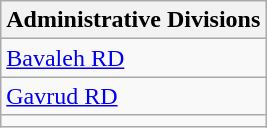<table class="wikitable">
<tr>
<th>Administrative Divisions</th>
</tr>
<tr>
<td><a href='#'>Bavaleh RD</a></td>
</tr>
<tr>
<td><a href='#'>Gavrud RD</a></td>
</tr>
<tr>
<td colspan=1></td>
</tr>
</table>
